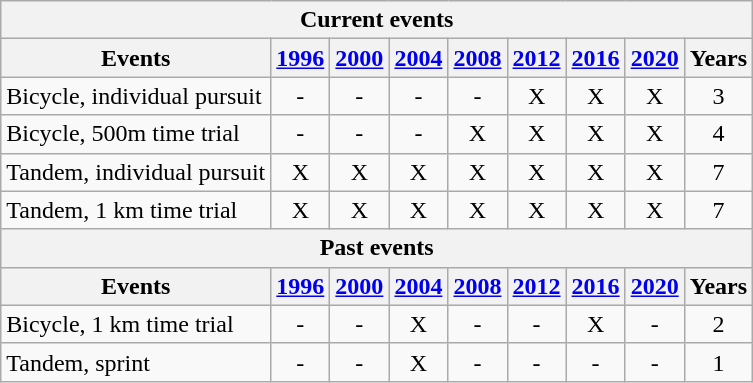<table class="wikitable" style="text-align:center">
<tr>
<th colspan=12>Current events</th>
</tr>
<tr>
<th>Events</th>
<th><a href='#'>1996</a></th>
<th><a href='#'>2000</a></th>
<th><a href='#'>2004</a></th>
<th><a href='#'>2008</a></th>
<th><a href='#'>2012</a></th>
<th><a href='#'>2016</a></th>
<th><a href='#'>2020</a></th>
<th>Years</th>
</tr>
<tr>
<td align=left>Bicycle, individual pursuit</td>
<td>-</td>
<td>-</td>
<td>-</td>
<td>-</td>
<td>X</td>
<td>X</td>
<td>X</td>
<td>3</td>
</tr>
<tr>
<td align=left>Bicycle, 500m time trial</td>
<td>-</td>
<td>-</td>
<td>-</td>
<td>X</td>
<td>X</td>
<td>X</td>
<td>X</td>
<td>4</td>
</tr>
<tr>
<td align=left>Tandem, individual pursuit</td>
<td>X</td>
<td>X</td>
<td>X</td>
<td>X</td>
<td>X</td>
<td>X</td>
<td>X</td>
<td>7</td>
</tr>
<tr>
<td align=left>Tandem, 1 km time trial</td>
<td>X</td>
<td>X</td>
<td>X</td>
<td>X</td>
<td>X</td>
<td>X</td>
<td>X</td>
<td>7</td>
</tr>
<tr>
<th colspan=12>Past events</th>
</tr>
<tr>
<th>Events</th>
<th><a href='#'>1996</a></th>
<th><a href='#'>2000</a></th>
<th><a href='#'>2004</a></th>
<th><a href='#'>2008</a></th>
<th><a href='#'>2012</a></th>
<th><a href='#'>2016</a></th>
<th><a href='#'>2020</a></th>
<th>Years</th>
</tr>
<tr>
<td align=left>Bicycle, 1 km time trial</td>
<td>-</td>
<td>-</td>
<td>X</td>
<td>-</td>
<td>-</td>
<td>X</td>
<td>-</td>
<td>2</td>
</tr>
<tr>
<td align=left>Tandem, sprint</td>
<td>-</td>
<td>-</td>
<td>X</td>
<td>-</td>
<td>-</td>
<td>-</td>
<td>-</td>
<td>1</td>
</tr>
</table>
